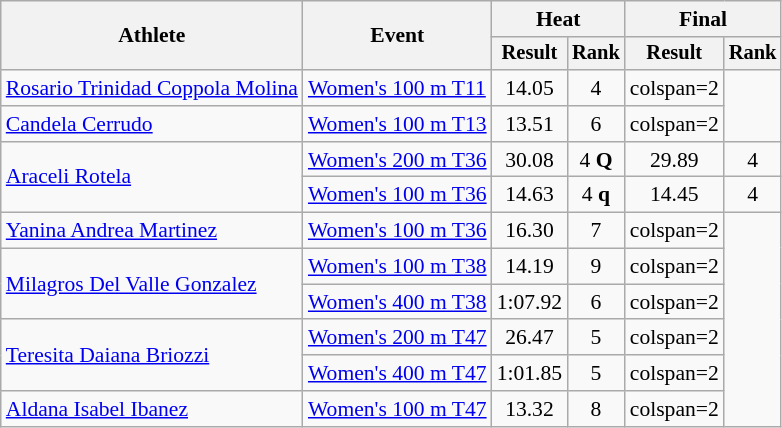<table class="wikitable" style="font-size:90%">
<tr>
<th rowspan="2">Athlete</th>
<th rowspan="2">Event</th>
<th colspan="2">Heat</th>
<th colspan="2">Final</th>
</tr>
<tr style="font-size:95%">
<th>Result</th>
<th>Rank</th>
<th>Result</th>
<th>Rank</th>
</tr>
<tr align=center>
<td align=left><a href='#'>Rosario Trinidad Coppola Molina</a></td>
<td align=left><a href='#'>Women's 100 m T11</a></td>
<td>14.05</td>
<td>4</td>
<td>colspan=2 </td>
</tr>
<tr align=center>
<td align=left><a href='#'>Candela Cerrudo</a></td>
<td align=left><a href='#'>Women's 100 m T13</a></td>
<td>13.51</td>
<td>6</td>
<td>colspan=2 </td>
</tr>
<tr align=center>
<td align=left rowspan=2><a href='#'>Araceli Rotela</a></td>
<td align=left><a href='#'>Women's 200 m T36</a></td>
<td>30.08</td>
<td>4 <strong>Q</strong></td>
<td>29.89</td>
<td>4</td>
</tr>
<tr align=center>
<td align=left><a href='#'>Women's 100 m T36</a></td>
<td>14.63</td>
<td>4 <strong>q</strong></td>
<td>14.45</td>
<td>4</td>
</tr>
<tr align="center">
<td align=left><a href='#'>Yanina Andrea Martinez</a></td>
<td align=left><a href='#'>Women's 100 m T36</a></td>
<td>16.30</td>
<td>7</td>
<td>colspan=2 </td>
</tr>
<tr align=center>
<td align=left rowspan=2><a href='#'>Milagros Del Valle Gonzalez</a></td>
<td align=left><a href='#'>Women's 100 m T38</a></td>
<td>14.19</td>
<td>9</td>
<td>colspan=2 </td>
</tr>
<tr align=center>
<td align=left><a href='#'>Women's 400 m T38</a></td>
<td>1:07.92</td>
<td>6</td>
<td>colspan=2 </td>
</tr>
<tr align=center>
<td align=left rowspan="2"><a href='#'>Teresita Daiana Briozzi</a></td>
<td align=left><a href='#'>Women's 200 m T47</a></td>
<td>26.47</td>
<td>5</td>
<td>colspan=2 </td>
</tr>
<tr align="center">
<td align="left"><a href='#'>Women's 400 m T47</a></td>
<td>1:01.85</td>
<td>5</td>
<td>colspan=2 </td>
</tr>
<tr align=center>
<td align=left><a href='#'>Aldana Isabel Ibanez</a></td>
<td align=left><a href='#'>Women's 100 m T47</a></td>
<td>13.32</td>
<td>8</td>
<td>colspan=2 </td>
</tr>
</table>
